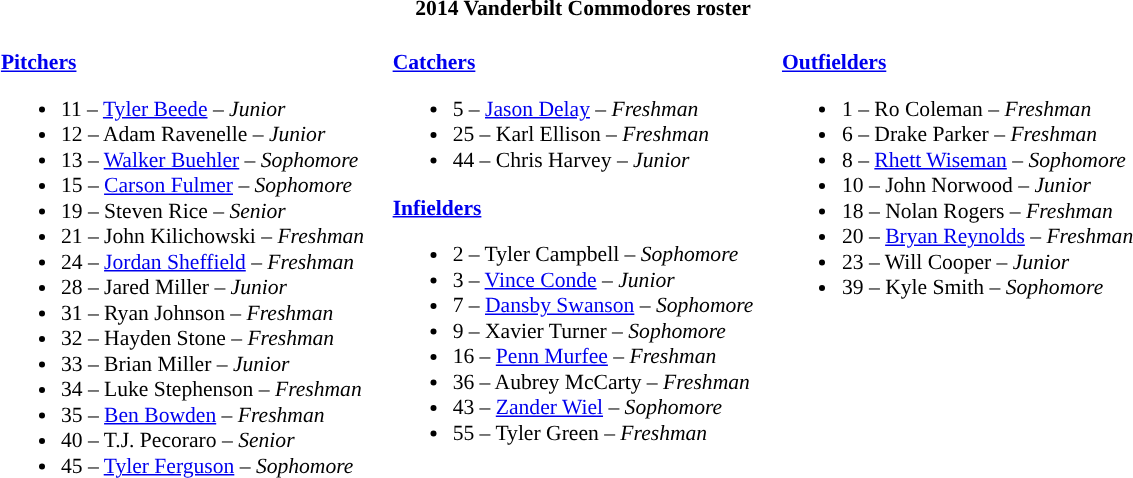<table class="toccolours" style="border-collapse:collapse; font-size:90%;">
<tr>
<th colspan=9>2014 Vanderbilt Commodores roster</th>
</tr>
<tr>
<td width="03"> </td>
<td valign="top"><br><strong><a href='#'>Pitchers</a></strong><ul><li>11 – <a href='#'>Tyler Beede</a> – <em>Junior</em></li><li>12 – Adam Ravenelle – <em>Junior</em></li><li>13 – <a href='#'>Walker Buehler</a> – <em>Sophomore</em></li><li>15 – <a href='#'>Carson Fulmer</a> – <em>Sophomore</em></li><li>19 – Steven Rice – <em>Senior</em></li><li>21 – John Kilichowski – <em>Freshman</em></li><li>24 – <a href='#'>Jordan Sheffield</a> – <em>Freshman</em></li><li>28 – Jared Miller – <em>Junior</em></li><li>31 – Ryan Johnson – <em>Freshman</em></li><li>32 – Hayden Stone – <em>Freshman</em></li><li>33 – Brian Miller – <em>Junior</em></li><li>34 – Luke Stephenson – <em> Freshman</em></li><li>35 – <a href='#'>Ben Bowden</a> – <em>Freshman</em></li><li>40 – T.J. Pecoraro – <em>Senior</em></li><li>45 – <a href='#'>Tyler Ferguson</a> – <em>Sophomore</em></li></ul></td>
<td width="15"> </td>
<td valign="top"><br><strong><a href='#'>Catchers</a></strong><ul><li>5 – <a href='#'>Jason Delay</a> – <em>Freshman</em></li><li>25 – Karl Ellison – <em>Freshman</em></li><li>44 – Chris Harvey – <em>Junior</em></li></ul><strong><a href='#'>Infielders</a></strong><ul><li>2 – Tyler Campbell – <em>Sophomore</em></li><li>3 – <a href='#'>Vince Conde</a> – <em>Junior</em></li><li>7 – <a href='#'>Dansby Swanson</a> – <em>Sophomore</em></li><li>9 – Xavier Turner – <em>Sophomore</em></li><li>16 – <a href='#'>Penn Murfee</a> – <em>Freshman</em></li><li>36 – Aubrey McCarty – <em>Freshman</em></li><li>43 – <a href='#'>Zander Wiel</a> – <em> Sophomore</em></li><li>55 – Tyler Green – <em>Freshman</em></li></ul></td>
<td width="15"> </td>
<td valign="top"><br><strong><a href='#'>Outfielders</a></strong><ul><li>1 – Ro Coleman – <em>Freshman</em></li><li>6 – Drake Parker – <em>Freshman</em></li><li>8 – <a href='#'>Rhett Wiseman</a> – <em>Sophomore</em></li><li>10 – John Norwood – <em>Junior</em></li><li>18 – Nolan Rogers – <em>Freshman</em></li><li>20 – <a href='#'>Bryan Reynolds</a> – <em>Freshman</em></li><li>23 – Will Cooper – <em>Junior</em></li><li>39 – Kyle Smith – <em>Sophomore</em></li></ul></td>
<td width="25"> </td>
</tr>
</table>
